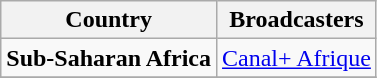<table class="wikitable" border="2">
<tr>
<th>Country</th>
<th>Broadcasters</th>
</tr>
<tr>
<td><strong>Sub-Saharan Africa</strong></td>
<td><a href='#'>Canal+ Afrique</a></td>
</tr>
<tr>
</tr>
</table>
